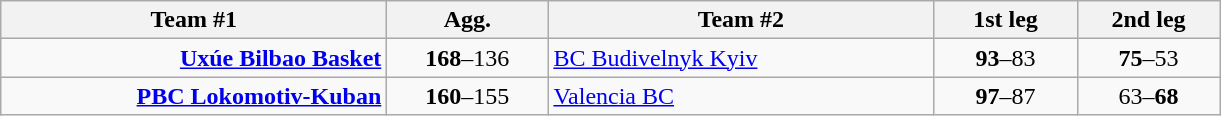<table class=wikitable style="text-align:center">
<tr>
<th width=250>Team #1</th>
<th width=100>Agg.</th>
<th width=250>Team #2</th>
<th width=88>1st leg</th>
<th width=88>2nd leg</th>
</tr>
<tr>
<td align=right><strong><a href='#'>Uxúe Bilbao Basket</a></strong> </td>
<td><strong>168</strong>–136</td>
<td align=left> <a href='#'>BC Budivelnyk Kyiv</a></td>
<td><strong>93</strong>–83</td>
<td><strong>75</strong>–53</td>
</tr>
<tr>
<td align=right><strong><a href='#'>PBC Lokomotiv-Kuban</a></strong> </td>
<td><strong>160</strong>–155</td>
<td align=left> <a href='#'>Valencia BC</a></td>
<td><strong>97</strong>–87</td>
<td>63–<strong>68</strong></td>
</tr>
</table>
